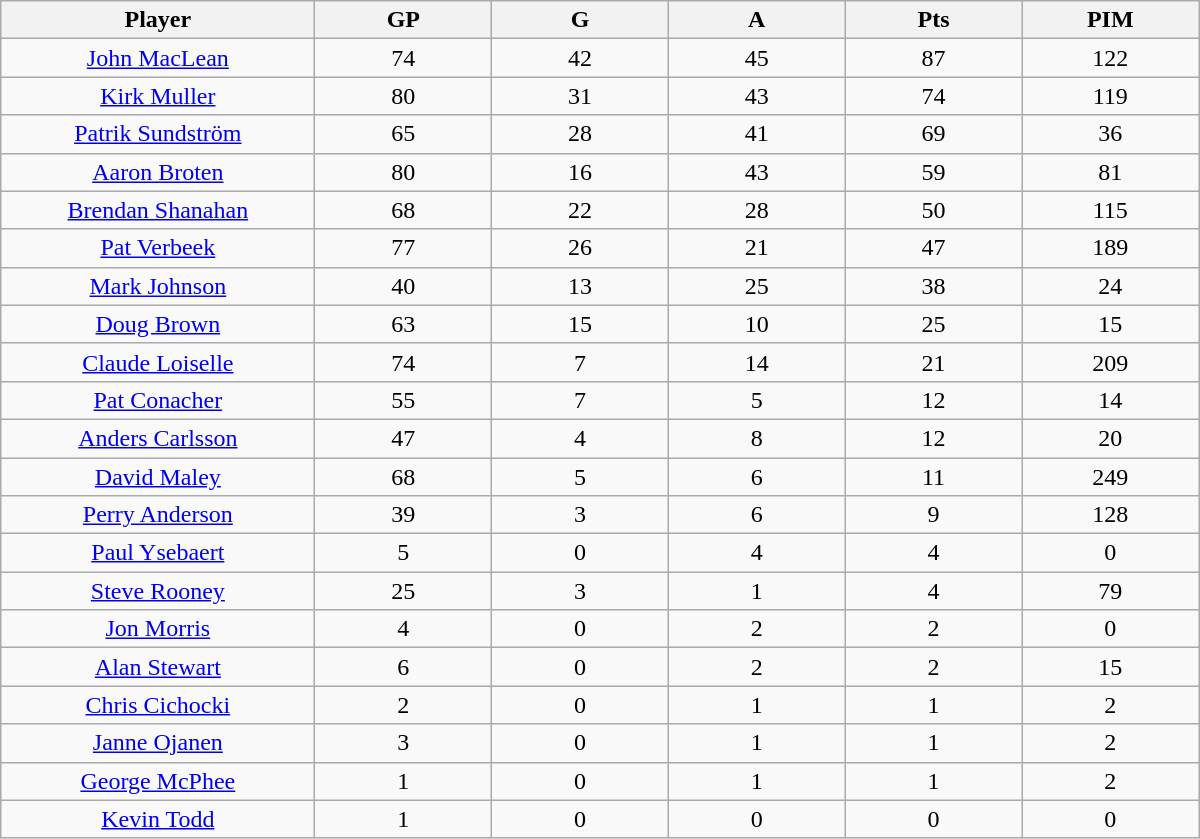<table class="wikitable sortable">
<tr>
<th bgcolor="#DDDDFF" width="16%">Player</th>
<th bgcolor="#DDDDFF" width="9%">GP</th>
<th bgcolor="#DDDDFF" width="9%">G</th>
<th bgcolor="#DDDDFF" width="9%">A</th>
<th bgcolor="#DDDDFF" width="9%">Pts</th>
<th bgcolor="#DDDDFF" width="9%">PIM</th>
</tr>
<tr align="center">
<td><a href='#'>John MacLean</a></td>
<td>74</td>
<td>42</td>
<td>45</td>
<td>87</td>
<td>122</td>
</tr>
<tr align="center">
<td><a href='#'>Kirk Muller</a></td>
<td>80</td>
<td>31</td>
<td>43</td>
<td>74</td>
<td>119</td>
</tr>
<tr align="center">
<td><a href='#'>Patrik Sundström</a></td>
<td>65</td>
<td>28</td>
<td>41</td>
<td>69</td>
<td>36</td>
</tr>
<tr align="center">
<td><a href='#'>Aaron Broten</a></td>
<td>80</td>
<td>16</td>
<td>43</td>
<td>59</td>
<td>81</td>
</tr>
<tr align="center">
<td><a href='#'>Brendan Shanahan</a></td>
<td>68</td>
<td>22</td>
<td>28</td>
<td>50</td>
<td>115</td>
</tr>
<tr align="center">
<td><a href='#'>Pat Verbeek</a></td>
<td>77</td>
<td>26</td>
<td>21</td>
<td>47</td>
<td>189</td>
</tr>
<tr align="center">
<td><a href='#'>Mark Johnson</a></td>
<td>40</td>
<td>13</td>
<td>25</td>
<td>38</td>
<td>24</td>
</tr>
<tr align="center">
<td><a href='#'>Doug Brown</a></td>
<td>63</td>
<td>15</td>
<td>10</td>
<td>25</td>
<td>15</td>
</tr>
<tr align="center">
<td><a href='#'>Claude Loiselle</a></td>
<td>74</td>
<td>7</td>
<td>14</td>
<td>21</td>
<td>209</td>
</tr>
<tr align="center">
<td><a href='#'>Pat Conacher</a></td>
<td>55</td>
<td>7</td>
<td>5</td>
<td>12</td>
<td>14</td>
</tr>
<tr align="center">
<td><a href='#'>Anders Carlsson</a></td>
<td>47</td>
<td>4</td>
<td>8</td>
<td>12</td>
<td>20</td>
</tr>
<tr align="center">
<td><a href='#'>David Maley</a></td>
<td>68</td>
<td>5</td>
<td>6</td>
<td>11</td>
<td>249</td>
</tr>
<tr align="center">
<td><a href='#'>Perry Anderson</a></td>
<td>39</td>
<td>3</td>
<td>6</td>
<td>9</td>
<td>128</td>
</tr>
<tr align="center">
<td><a href='#'>Paul Ysebaert</a></td>
<td>5</td>
<td>0</td>
<td>4</td>
<td>4</td>
<td>0</td>
</tr>
<tr align="center">
<td><a href='#'>Steve Rooney</a></td>
<td>25</td>
<td>3</td>
<td>1</td>
<td>4</td>
<td>79</td>
</tr>
<tr align="center">
<td><a href='#'>Jon Morris</a></td>
<td>4</td>
<td>0</td>
<td>2</td>
<td>2</td>
<td>0</td>
</tr>
<tr align="center">
<td><a href='#'>Alan Stewart</a></td>
<td>6</td>
<td>0</td>
<td>2</td>
<td>2</td>
<td>15</td>
</tr>
<tr align="center">
<td><a href='#'>Chris Cichocki</a></td>
<td>2</td>
<td>0</td>
<td>1</td>
<td>1</td>
<td>2</td>
</tr>
<tr align="center">
<td><a href='#'>Janne Ojanen</a></td>
<td>3</td>
<td>0</td>
<td>1</td>
<td>1</td>
<td>2</td>
</tr>
<tr align="center">
<td><a href='#'>George McPhee</a></td>
<td>1</td>
<td>0</td>
<td>1</td>
<td>1</td>
<td>2</td>
</tr>
<tr align="center">
<td><a href='#'>Kevin Todd</a></td>
<td>1</td>
<td>0</td>
<td>0</td>
<td>0</td>
<td>0</td>
</tr>
</table>
